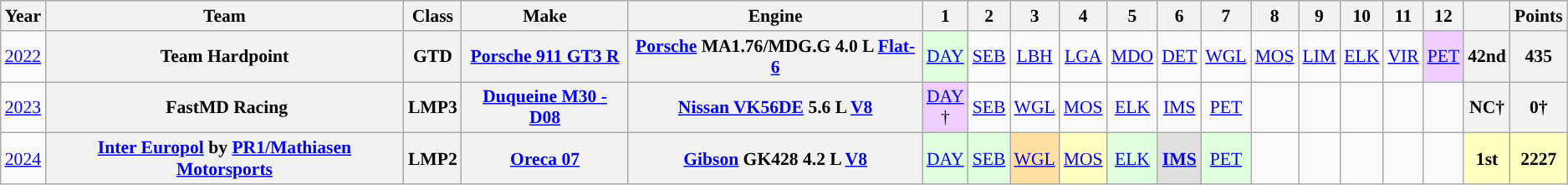<table class="wikitable" style="text-align:center; font-size:90%">
<tr>
<th>Year</th>
<th>Team</th>
<th>Class</th>
<th>Make</th>
<th>Engine</th>
<th>1</th>
<th>2</th>
<th>3</th>
<th>4</th>
<th>5</th>
<th>6</th>
<th>7</th>
<th>8</th>
<th>9</th>
<th>10</th>
<th>11</th>
<th>12</th>
<th></th>
<th>Points</th>
</tr>
<tr>
<td><a href='#'>2022</a></td>
<th>Team Hardpoint</th>
<th>GTD</th>
<th><a href='#'>Porsche 911 GT3 R</a></th>
<th><a href='#'>Porsche</a> MA1.76/MDG.G 4.0 L <a href='#'>Flat-6</a></th>
<td style="background:#DFFFDF;"><a href='#'>DAY</a><br></td>
<td style="background:#;”"><a href='#'>SEB</a><br></td>
<td style="background:#;”"><a href='#'>LBH</a><br></td>
<td style="background:#;”"><a href='#'>LGA</a><br></td>
<td style="background:#;”"><a href='#'>MDO</a><br></td>
<td style="background:#;”"><a href='#'>DET</a><br></td>
<td style="background:#;”"><a href='#'>WGL</a><br></td>
<td style="background:#;”"><a href='#'>MOS</a><br></td>
<td style="background:#;”"><a href='#'>LIM</a><br></td>
<td style="background:#;”"><a href='#'>ELK</a><br></td>
<td style="background:#;”"><a href='#'>VIR</a><br></td>
<td style="background:#EFCFFF;"><a href='#'>PET</a><br></td>
<th>42nd</th>
<th>435</th>
</tr>
<tr>
<td><a href='#'>2023</a></td>
<th> FastMD Racing</th>
<th>LMP3</th>
<th><a href='#'>Duqueine M30 - D08</a></th>
<th><a href='#'>Nissan VK56DE</a> 5.6 L <a href='#'>V8</a></th>
<td style="background:#EFCFFF;"><a href='#'>DAY</a><br>†</td>
<td style="background:#;"><a href='#'>SEB</a><br></td>
<td style="background:#;"><a href='#'>WGL</a><br></td>
<td style="background:#;"><a href='#'>MOS</a><br></td>
<td style="background:#;"><a href='#'>ELK</a><br></td>
<td style="background:#;"><a href='#'>IMS</a><br></td>
<td style="background:#;"><a href='#'>PET</a><br></td>
<td></td>
<td></td>
<td></td>
<td></td>
<td></td>
<th>NC†</th>
<th>0†</th>
</tr>
<tr>
<td><a href='#'>2024</a></td>
<th><a href='#'>Inter Europol</a> by <a href='#'>PR1/Mathiasen Motorsports</a></th>
<th>LMP2</th>
<th><a href='#'>Oreca 07</a></th>
<th><a href='#'>Gibson</a> GK428 4.2 L <a href='#'>V8</a></th>
<td style="background:#DFFFDF;"><a href='#'>DAY</a><br></td>
<td style="background:#DFFFDF;"><a href='#'>SEB</a><br></td>
<td style="background:#FFDF9F;"><a href='#'>WGL</a><br></td>
<td style="background:#FFFFBF;"><a href='#'>MOS</a><br></td>
<td style="background:#DFFFDF;"><a href='#'>ELK</a><br></td>
<td style="background:#DFDFDF;"><strong><a href='#'>IMS</a></strong><br></td>
<td style="background:#DFFFDF;"><a href='#'>PET</a><br></td>
<td></td>
<td></td>
<td></td>
<td></td>
<td></td>
<th style="background:#FFFFBF;">1st</th>
<th style="background:#FFFFBF;">2227</th>
</tr>
</table>
